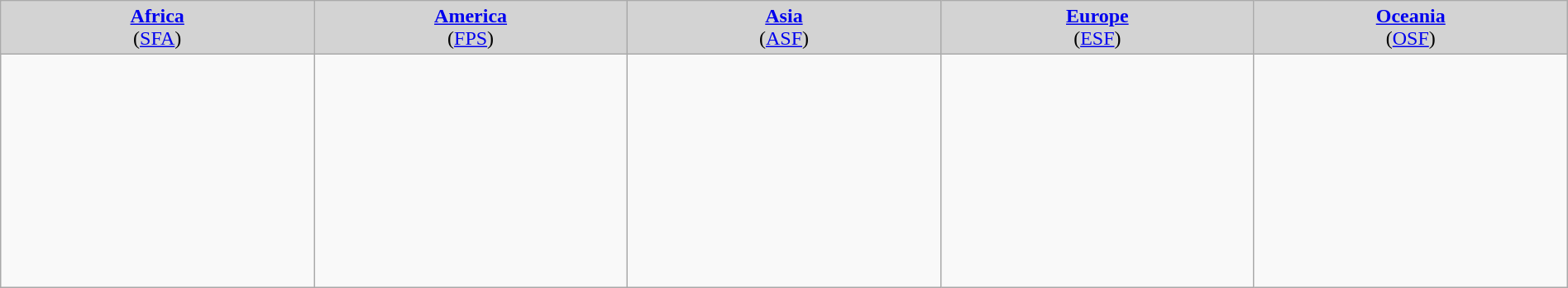<table class="wikitable" style="width:100%;">
<tr style="background:Lightgrey;">
<td style="width:12%; text-align:center;"><strong><a href='#'>Africa</a></strong><br>(<a href='#'>SFA</a>)</td>
<td style="width:12%; text-align:center;"><strong><a href='#'>America</a><br></strong>(<a href='#'>FPS</a>)</td>
<td style="width:12%; text-align:center;"><strong><a href='#'>Asia</a></strong><br>(<a href='#'>ASF</a>)</td>
<td style="width:12%; text-align:center;"><strong><a href='#'>Europe</a></strong><br>(<a href='#'>ESF</a>)</td>
<td style="width:12%; text-align:center;"><strong><a href='#'>Oceania</a></strong><br>(<a href='#'>OSF</a>)</td>
</tr>
<tr>
<td style="text-align:left;"><br></td>
<td style="text-align:left;"><br><br><br></td>
<td style="text-align:left;"><br><br><br><br></td>
<td style="text-align:left;"><br><br> <br> <br><br><br><br><br><br><br></td>
<td style="text-align:left;"><br></td>
</tr>
</table>
